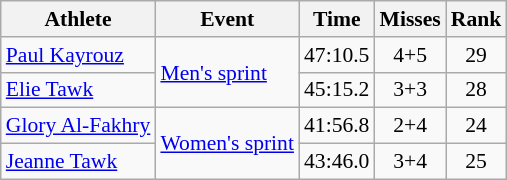<table class=wikitable style=font-size:90%;text-align:center>
<tr>
<th>Athlete</th>
<th>Event</th>
<th>Time</th>
<th>Misses</th>
<th>Rank</th>
</tr>
<tr>
<td align=left><a href='#'>Paul Kayrouz</a></td>
<td align=left rowspan=2><a href='#'>Men's sprint</a></td>
<td>47:10.5</td>
<td>4+5</td>
<td>29</td>
</tr>
<tr>
<td align=left><a href='#'>Elie Tawk</a></td>
<td>45:15.2</td>
<td>3+3</td>
<td>28</td>
</tr>
<tr>
<td align=left><a href='#'>Glory Al-Fakhry</a></td>
<td align=left rowspan=2><a href='#'>Women's sprint</a></td>
<td>41:56.8</td>
<td>2+4</td>
<td>24</td>
</tr>
<tr>
<td align=left><a href='#'>Jeanne Tawk</a></td>
<td>43:46.0</td>
<td>3+4</td>
<td>25</td>
</tr>
</table>
